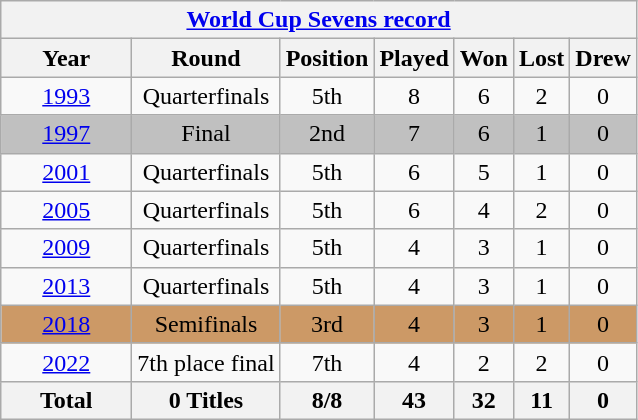<table class="wikitable" style="text-align: center;">
<tr>
<th colspan=10><a href='#'>World Cup Sevens record</a></th>
</tr>
<tr>
<th width=80px>Year</th>
<th>Round</th>
<th>Position</th>
<th>Played</th>
<th>Won</th>
<th>Lost</th>
<th>Drew</th>
</tr>
<tr>
<td> <a href='#'>1993</a></td>
<td>Quarterfinals</td>
<td>5th</td>
<td>8</td>
<td>6</td>
<td>2</td>
<td>0</td>
</tr>
<tr bgcolor=silver>
<td> <a href='#'>1997</a></td>
<td>Final</td>
<td>2nd</td>
<td>7</td>
<td>6</td>
<td>1</td>
<td>0</td>
</tr>
<tr>
<td> <a href='#'>2001</a></td>
<td>Quarterfinals</td>
<td>5th</td>
<td>6</td>
<td>5</td>
<td>1</td>
<td>0</td>
</tr>
<tr>
<td> <a href='#'>2005</a></td>
<td>Quarterfinals</td>
<td>5th</td>
<td>6</td>
<td>4</td>
<td>2</td>
<td>0</td>
</tr>
<tr>
<td> <a href='#'>2009</a></td>
<td>Quarterfinals</td>
<td>5th</td>
<td>4</td>
<td>3</td>
<td>1</td>
<td>0</td>
</tr>
<tr>
<td> <a href='#'>2013</a></td>
<td>Quarterfinals</td>
<td>5th</td>
<td>4</td>
<td>3</td>
<td>1</td>
<td>0</td>
</tr>
<tr bgcolor=cc9966>
<td> <a href='#'>2018</a></td>
<td>Semifinals</td>
<td>3rd</td>
<td>4</td>
<td>3</td>
<td>1</td>
<td>0</td>
</tr>
<tr>
<td> <a href='#'>2022</a></td>
<td>7th place final</td>
<td>7th</td>
<td>4</td>
<td>2</td>
<td>2</td>
<td>0</td>
</tr>
<tr>
<th>Total</th>
<th>0 Titles</th>
<th>8/8</th>
<th>43</th>
<th>32</th>
<th>11</th>
<th>0</th>
</tr>
</table>
